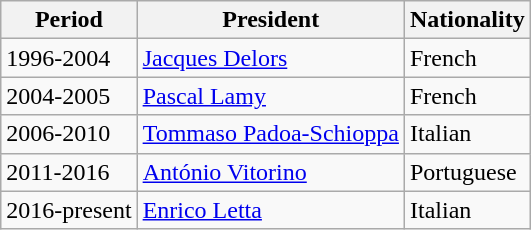<table class="wikitable">
<tr>
<th>Period</th>
<th>President</th>
<th>Nationality</th>
</tr>
<tr>
<td>1996-2004</td>
<td><a href='#'>Jacques Delors</a></td>
<td> French</td>
</tr>
<tr>
<td>2004-2005</td>
<td><a href='#'>Pascal Lamy</a></td>
<td> French</td>
</tr>
<tr>
<td>2006-2010</td>
<td><a href='#'>Tommaso Padoa-Schioppa</a></td>
<td> Italian</td>
</tr>
<tr>
<td>2011-2016</td>
<td><a href='#'>António Vitorino</a></td>
<td> Portuguese</td>
</tr>
<tr>
<td>2016-present</td>
<td><a href='#'>Enrico Letta</a></td>
<td> Italian</td>
</tr>
</table>
